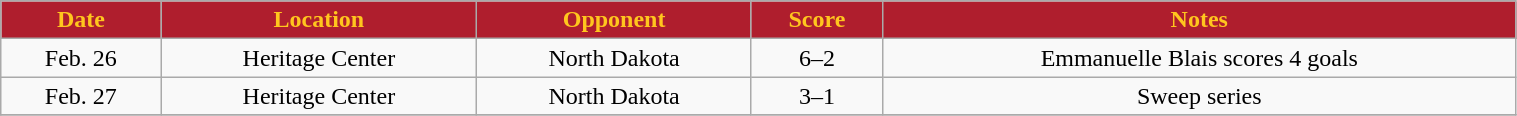<table class="wikitable" width="80%">
<tr align="center"  style=" background:#AF1E2D;color:#FFC61E;">
<td><strong>Date</strong></td>
<td><strong>Location</strong></td>
<td><strong>Opponent</strong></td>
<td><strong>Score</strong></td>
<td><strong>Notes</strong></td>
</tr>
<tr align="center" bgcolor="">
<td>Feb. 26</td>
<td>Heritage Center</td>
<td>North Dakota</td>
<td>6–2</td>
<td>Emmanuelle Blais scores 4 goals</td>
</tr>
<tr align="center" bgcolor="">
<td>Feb. 27</td>
<td>Heritage Center</td>
<td>North Dakota</td>
<td>3–1</td>
<td>Sweep series</td>
</tr>
<tr align="center" bgcolor="">
</tr>
</table>
